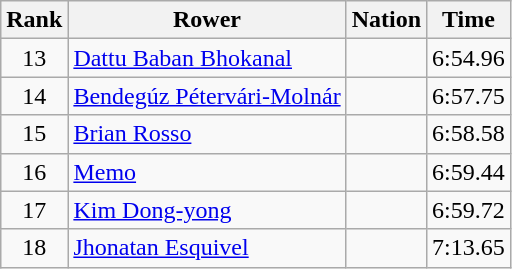<table class="wikitable sortable" style="text-align:center">
<tr>
<th>Rank</th>
<th>Rower</th>
<th>Nation</th>
<th>Time</th>
</tr>
<tr>
<td>13</td>
<td align=left><a href='#'>Dattu Baban Bhokanal</a></td>
<td align=left></td>
<td>6:54.96</td>
</tr>
<tr>
<td>14</td>
<td align=left><a href='#'>Bendegúz Pétervári-Molnár</a></td>
<td align=left></td>
<td>6:57.75</td>
</tr>
<tr>
<td>15</td>
<td align=left><a href='#'>Brian Rosso</a></td>
<td align=left></td>
<td>6:58.58</td>
</tr>
<tr>
<td>16</td>
<td align=left><a href='#'>Memo</a></td>
<td align=left></td>
<td>6:59.44</td>
</tr>
<tr>
<td>17</td>
<td align=left><a href='#'>Kim Dong-yong</a></td>
<td align=left></td>
<td>6:59.72</td>
</tr>
<tr>
<td>18</td>
<td align=left><a href='#'>Jhonatan Esquivel</a></td>
<td align=left></td>
<td>7:13.65</td>
</tr>
</table>
